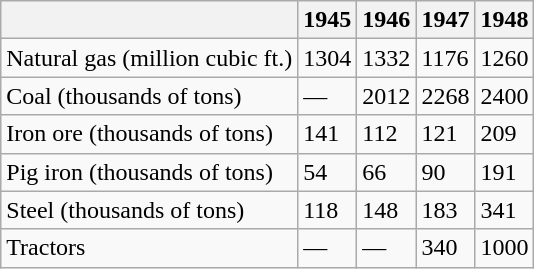<table class="wikitable">
<tr>
<th></th>
<th>1945</th>
<th>1946</th>
<th>1947</th>
<th>1948</th>
</tr>
<tr>
<td>Natural gas (million cubic ft.)</td>
<td>1304</td>
<td>1332</td>
<td>1176</td>
<td>1260</td>
</tr>
<tr>
<td>Coal (thousands of tons)</td>
<td>—</td>
<td>2012</td>
<td>2268</td>
<td>2400</td>
</tr>
<tr>
<td>Iron ore (thousands of tons)</td>
<td>141</td>
<td>112</td>
<td>121</td>
<td>209</td>
</tr>
<tr>
<td>Pig iron (thousands of tons)</td>
<td>54</td>
<td>66</td>
<td>90</td>
<td>191</td>
</tr>
<tr>
<td>Steel (thousands of tons)</td>
<td>118</td>
<td>148</td>
<td>183</td>
<td>341</td>
</tr>
<tr>
<td>Tractors</td>
<td>—</td>
<td>—</td>
<td>340</td>
<td>1000</td>
</tr>
</table>
